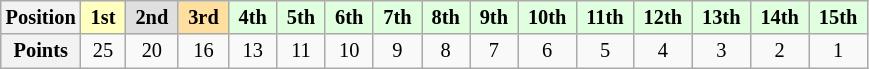<table class="wikitable" style="font-size:85%; text-align:center">
<tr>
<th>Position</th>
<td style="background:#ffffbf;"> <strong>1st</strong> </td>
<td style="background:#dfdfdf;"> <strong>2nd</strong> </td>
<td style="background:#ffdf9f;"> <strong>3rd</strong> </td>
<td style="background:#dfffdf;"> <strong>4th</strong> </td>
<td style="background:#dfffdf;"> <strong>5th</strong> </td>
<td style="background:#dfffdf;"> <strong>6th</strong> </td>
<td style="background:#dfffdf;"> <strong>7th</strong> </td>
<td style="background:#dfffdf;"> <strong>8th</strong> </td>
<td style="background:#dfffdf;"> <strong>9th</strong> </td>
<td style="background:#dfffdf;"> <strong>10th</strong> </td>
<td style="background:#dfffdf;"> <strong>11th</strong> </td>
<td style="background:#dfffdf;"> <strong>12th</strong> </td>
<td style="background:#dfffdf;"> <strong>13th</strong> </td>
<td style="background:#dfffdf;"> <strong>14th</strong> </td>
<td style="background:#dfffdf;"> <strong>15th</strong> </td>
</tr>
<tr>
<th>Points</th>
<td>25</td>
<td>20</td>
<td>16</td>
<td>13</td>
<td>11</td>
<td>10</td>
<td>9</td>
<td>8</td>
<td>7</td>
<td>6</td>
<td>5</td>
<td>4</td>
<td>3</td>
<td>2</td>
<td>1</td>
</tr>
</table>
